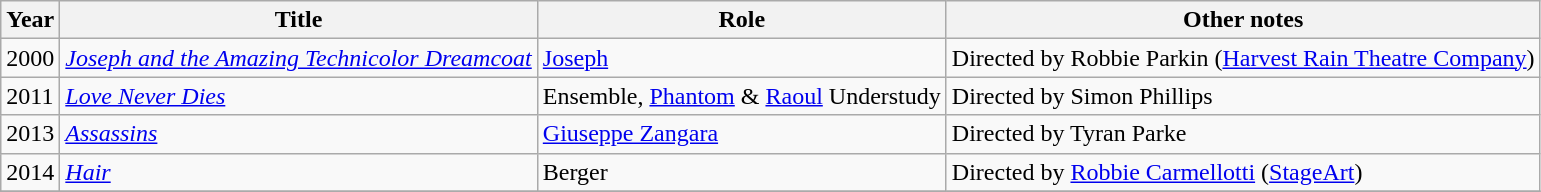<table class="wikitable">
<tr>
<th>Year</th>
<th>Title</th>
<th>Role</th>
<th>Other notes</th>
</tr>
<tr>
<td>2000</td>
<td><em><a href='#'>Joseph and the Amazing Technicolor Dreamcoat</a></em></td>
<td><a href='#'>Joseph</a></td>
<td>Directed by Robbie Parkin (<a href='#'>Harvest Rain Theatre Company</a>)</td>
</tr>
<tr>
<td>2011</td>
<td><em><a href='#'>Love Never Dies</a></em></td>
<td>Ensemble, <a href='#'>Phantom</a> & <a href='#'>Raoul</a> Understudy</td>
<td>Directed by Simon Phillips</td>
</tr>
<tr>
<td>2013</td>
<td><em><a href='#'>Assassins</a></em></td>
<td><a href='#'>Giuseppe Zangara</a></td>
<td>Directed by Tyran Parke</td>
</tr>
<tr>
<td>2014</td>
<td><em><a href='#'>Hair</a></em></td>
<td>Berger</td>
<td>Directed by <a href='#'>Robbie Carmellotti</a> (<a href='#'>StageArt</a>)</td>
</tr>
<tr>
</tr>
</table>
